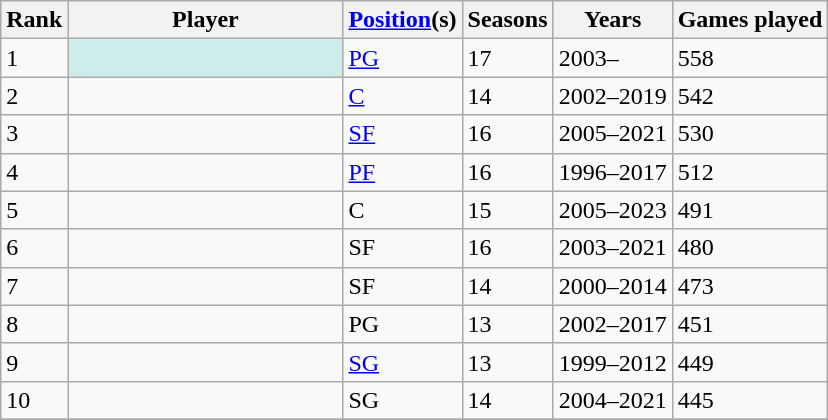<table class="wikitable sortable">
<tr>
<th>Rank</th>
<th style="width: 11em">Player</th>
<th><a href='#'>Position</a>(s)</th>
<th>Seasons</th>
<th>Years</th>
<th>Games played</th>
</tr>
<tr>
<td>1</td>
<td bgcolor="#CFECEC"></td>
<td><a href='#'>PG</a></td>
<td>17</td>
<td>2003–</td>
<td>558</td>
</tr>
<tr>
<td>2</td>
<td></td>
<td><a href='#'>C</a></td>
<td>14</td>
<td>2002–2019</td>
<td>542</td>
</tr>
<tr>
<td>3</td>
<td></td>
<td><a href='#'>SF</a></td>
<td>16</td>
<td>2005–2021</td>
<td>530</td>
</tr>
<tr>
<td>4</td>
<td></td>
<td><a href='#'>PF</a></td>
<td>16</td>
<td>1996–2017</td>
<td>512</td>
</tr>
<tr>
<td>5</td>
<td></td>
<td>C</td>
<td>15</td>
<td>2005–2023</td>
<td>491</td>
</tr>
<tr>
<td>6</td>
<td></td>
<td>SF</td>
<td>16</td>
<td>2003–2021</td>
<td>480</td>
</tr>
<tr>
<td>7</td>
<td></td>
<td>SF</td>
<td>14</td>
<td>2000–2014</td>
<td>473</td>
</tr>
<tr>
<td>8</td>
<td></td>
<td>PG</td>
<td>13</td>
<td>2002–2017</td>
<td>451</td>
</tr>
<tr>
<td>9</td>
<td></td>
<td><a href='#'>SG</a></td>
<td>13</td>
<td>1999–2012</td>
<td>449</td>
</tr>
<tr>
<td>10</td>
<td></td>
<td>SG</td>
<td>14</td>
<td>2004–2021</td>
<td>445</td>
</tr>
<tr>
</tr>
</table>
